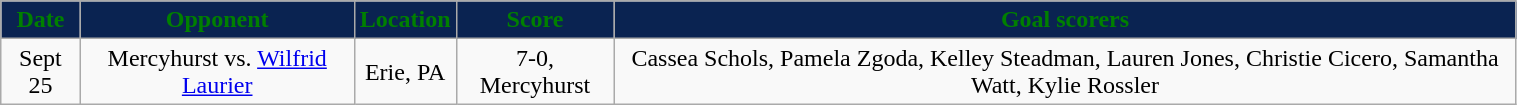<table class="wikitable" style="width:80%;">
<tr style="text-align:center; background:#0a2351; color:green;">
<td><strong>Date</strong></td>
<td><strong>Opponent</strong></td>
<td><strong>Location</strong></td>
<td><strong>Score</strong></td>
<td><strong>Goal scorers</strong></td>
</tr>
<tr style="text-align:center;" bgcolor="">
<td>Sept 25</td>
<td>Mercyhurst vs. <a href='#'>Wilfrid Laurier</a></td>
<td>Erie, PA</td>
<td>7-0, Mercyhurst</td>
<td>Cassea Schols, Pamela Zgoda, Kelley Steadman, Lauren Jones, Christie Cicero, Samantha Watt, Kylie Rossler</td>
</tr>
</table>
